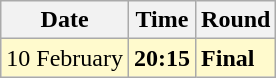<table class="wikitable">
<tr>
<th>Date</th>
<th>Time</th>
<th>Round</th>
</tr>
<tr style=background:lemonchiffon>
<td>10 February</td>
<td><strong>20:15</strong></td>
<td><strong>Final</strong></td>
</tr>
</table>
